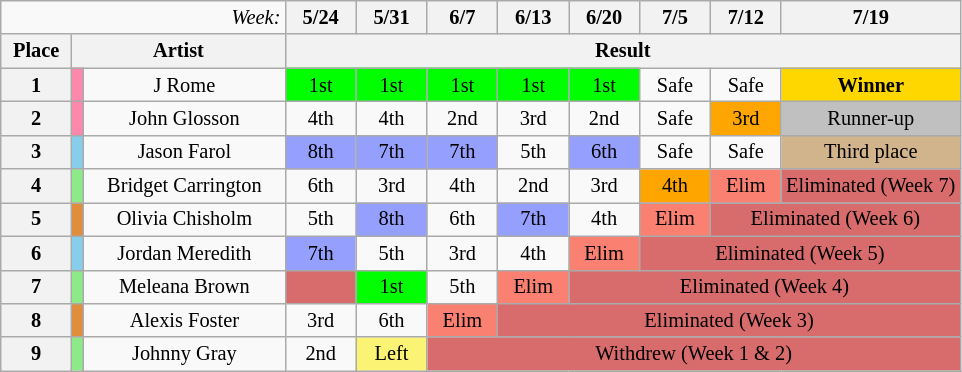<table class="wikitable" style="text-align:center; font-size:85%">
<tr>
<td colspan="3" style="text-align:right;"><em>Week:</em></td>
<th style="width:3em">5/24</th>
<th style="width:3em">5/31</th>
<th style="width:3em">6/7</th>
<th style="width:3em">6/13</th>
<th style="width:3em">6/20</th>
<th style="width:3em">7/5</th>
<th style="width:3em">7/12</th>
<th>7/19</th>
</tr>
<tr>
<th style="width:3em">Place</th>
<th style="width:10em" colspan="2">Artist</th>
<th colspan="8">Result</th>
</tr>
<tr>
<th>1</th>
<td style="background:#FC89AC;"></td>
<td>J Rome</td>
<td style="background:lime">1st</td>
<td style="background:lime">1st</td>
<td style="background:lime">1st</td>
<td style="background:lime">1st</td>
<td style="background:lime">1st</td>
<td>Safe</td>
<td>Safe</td>
<th style="background:gold">Winner</th>
</tr>
<tr>
<th>2</th>
<td style="background:#FC89AC;"></td>
<td>John Glosson</td>
<td>4th</td>
<td>4th</td>
<td>2nd</td>
<td>3rd</td>
<td>2nd</td>
<td>Safe</td>
<td style="background:orange">3rd</td>
<td style="background:silver">Runner-up</td>
</tr>
<tr>
<th>3</th>
<td style="background:#87CEEB;"></td>
<td>Jason Farol</td>
<td style="background:#959FFD">8th</td>
<td style="background:#959FFD">7th</td>
<td style="background:#959FFD">7th</td>
<td>5th</td>
<td style="background:#959FFD">6th</td>
<td>Safe</td>
<td>Safe</td>
<td style="background:tan;">Third place</td>
</tr>
<tr>
<th>4</th>
<td style="background:#8DEB87;"></td>
<td>Bridget Carrington</td>
<td>6th</td>
<td>3rd</td>
<td>4th</td>
<td>2nd</td>
<td>3rd</td>
<td style="background:orange">4th</td>
<td style="background:salmon;">Elim</td>
<td style="background:#d86c6c;" colspan="6">Eliminated (Week 7)</td>
</tr>
<tr>
<th>5</th>
<td style="background:#E08D3C;"></td>
<td>Olivia Chisholm</td>
<td>5th</td>
<td style="background:#959FFD">8th</td>
<td>6th</td>
<td style="background:#959FFD">7th</td>
<td>4th</td>
<td style="background:salmon;">Elim</td>
<td style="background:#d86c6c;" colspan="2">Eliminated (Week 6)</td>
</tr>
<tr>
<th>6</th>
<td style="background:#87CEEB;"></td>
<td>Jordan Meredith</td>
<td style="background:#959FFD">7th</td>
<td>5th</td>
<td>3rd</td>
<td>4th</td>
<td style="background:salmon;">Elim</td>
<td style="background:#d86c6c;" colspan="4">Eliminated (Week 5)</td>
</tr>
<tr>
<th>7</th>
<td style="background:#8DEB87;"></td>
<td>Meleana Brown</td>
<td style="background:#d86c6c;"></td>
<td style="background:lime">1st</td>
<td>5th</td>
<td style="background:salmon;">Elim</td>
<td style="background:#d86c6c;" colspan="4">Eliminated (Week 4)</td>
</tr>
<tr>
<th>8</th>
<td style="background:#E08D3C;"></td>
<td>Alexis Foster</td>
<td>3rd</td>
<td>6th</td>
<td style="background:salmon;">Elim</td>
<td style="background:#d86c6c;" colspan="5">Eliminated (Week 3)</td>
</tr>
<tr>
<th>9</th>
<td style="background:#8DEB87;"></td>
<td>Johnny Gray</td>
<td>2nd</td>
<td style="background:#FBF373">Left</td>
<td style="background:#d86c6c;" colspan="6">Withdrew (Week 1 & 2)</td>
</tr>
</table>
